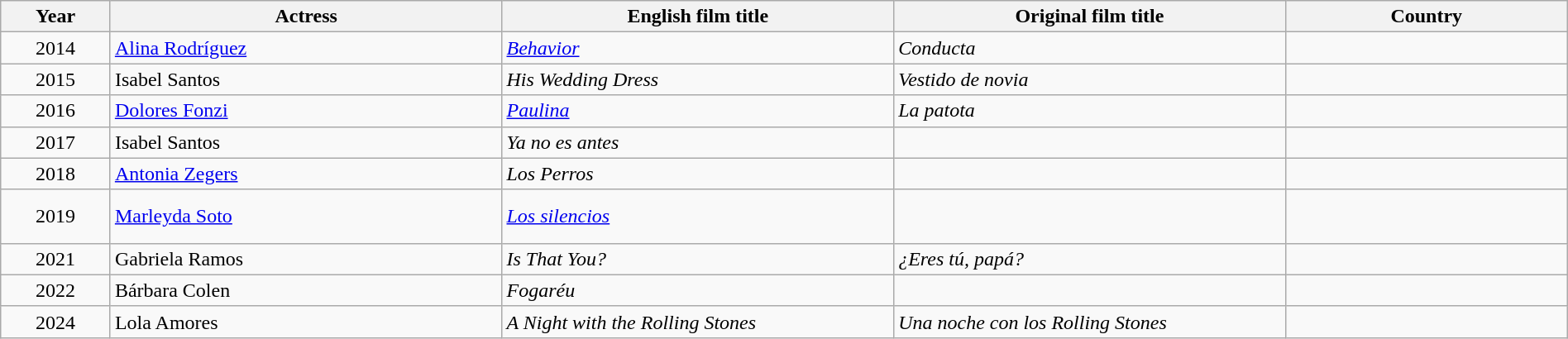<table class="sortable wikitable" width="100%" cellpadding="5">
<tr>
<th width="7%">Year</th>
<th width="25%">Actress</th>
<th width="25%">English film title</th>
<th width="25%">Original film title</th>
<th width="18%">Country</th>
</tr>
<tr>
<td style="text-align:center;">2014</td>
<td><a href='#'>Alina Rodríguez</a></td>
<td><a href='#'><em>Behavior</em></a></td>
<td><em>Conducta</em></td>
<td></td>
</tr>
<tr>
<td style="text-align:center;">2015</td>
<td>Isabel Santos</td>
<td><em>His Wedding Dress</em></td>
<td><em>Vestido de novia</em></td>
<td></td>
</tr>
<tr>
<td style="text-align:center;">2016</td>
<td><a href='#'>Dolores Fonzi</a></td>
<td><em><a href='#'>Paulina</a></em></td>
<td><em>La patota</em></td>
<td></td>
</tr>
<tr>
<td style="text-align:center;">2017</td>
<td>Isabel Santos</td>
<td><em>Ya no es antes</em></td>
<td></td>
<td></td>
</tr>
<tr>
<td style="text-align:center;">2018</td>
<td><a href='#'>Antonia Zegers</a></td>
<td><em>Los Perros</em></td>
<td></td>
<td></td>
</tr>
<tr>
<td style="text-align:center;">2019</td>
<td><a href='#'>Marleyda Soto</a></td>
<td><em><a href='#'>Los silencios</a></em></td>
<td></td>
<td><br><br></td>
</tr>
<tr>
<td style="text-align:center;">2021</td>
<td>Gabriela Ramos</td>
<td><em>Is That You?</em></td>
<td><em>¿Eres tú, papá?</em></td>
<td><br></td>
</tr>
<tr>
<td style="text-align:center;">2022</td>
<td>Bárbara Colen</td>
<td><em>Fogaréu</em></td>
<td></td>
<td></td>
</tr>
<tr>
<td style="text-align:center;">2024</td>
<td>Lola Amores</td>
<td><em>A Night with the Rolling Stones</em></td>
<td><em>Una noche con los Rolling Stones</em></td>
<td><br></td>
</tr>
</table>
